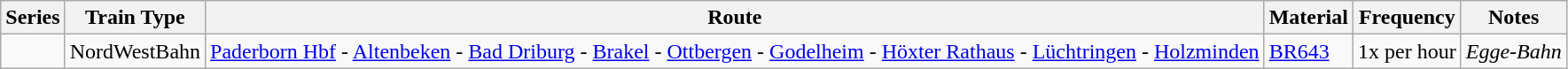<table class="wikitable vatop">
<tr>
<th>Series</th>
<th>Train Type</th>
<th>Route</th>
<th>Material</th>
<th>Frequency</th>
<th>Notes</th>
</tr>
<tr>
<td></td>
<td>NordWestBahn</td>
<td><a href='#'>Paderborn Hbf</a> - <a href='#'>Altenbeken</a> - <a href='#'>Bad Driburg</a> - <a href='#'>Brakel</a> - <a href='#'>Ottbergen</a> - <a href='#'>Godelheim</a> - <a href='#'>Höxter Rathaus</a> - <a href='#'>Lüchtringen</a> - <a href='#'>Holzminden</a></td>
<td><a href='#'>BR643</a></td>
<td>1x per hour</td>
<td><em>Egge-Bahn</em></td>
</tr>
</table>
